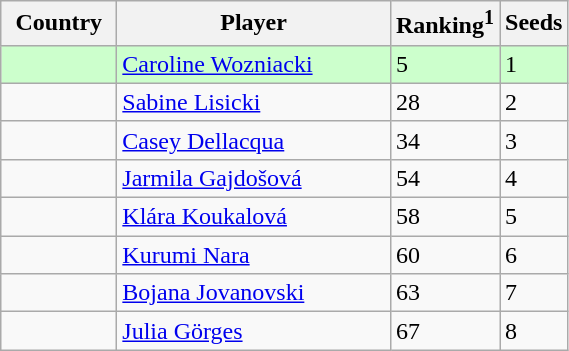<table class="sortable wikitable">
<tr>
<th width="70">Country</th>
<th width="175">Player</th>
<th>Ranking<sup>1</sup></th>
<th>Seeds</th>
</tr>
<tr style="background:#cfc;">
<td></td>
<td><a href='#'>Caroline Wozniacki</a></td>
<td>5</td>
<td>1</td>
</tr>
<tr>
<td></td>
<td><a href='#'>Sabine Lisicki</a></td>
<td>28</td>
<td>2</td>
</tr>
<tr>
<td></td>
<td><a href='#'>Casey Dellacqua</a></td>
<td>34</td>
<td>3</td>
</tr>
<tr>
<td></td>
<td><a href='#'>Jarmila Gajdošová</a></td>
<td>54</td>
<td>4</td>
</tr>
<tr>
<td></td>
<td><a href='#'>Klára Koukalová</a></td>
<td>58</td>
<td>5</td>
</tr>
<tr>
<td></td>
<td><a href='#'>Kurumi Nara</a></td>
<td>60</td>
<td>6</td>
</tr>
<tr>
<td></td>
<td><a href='#'>Bojana Jovanovski</a></td>
<td>63</td>
<td>7</td>
</tr>
<tr>
<td></td>
<td><a href='#'>Julia Görges</a></td>
<td>67</td>
<td>8</td>
</tr>
</table>
